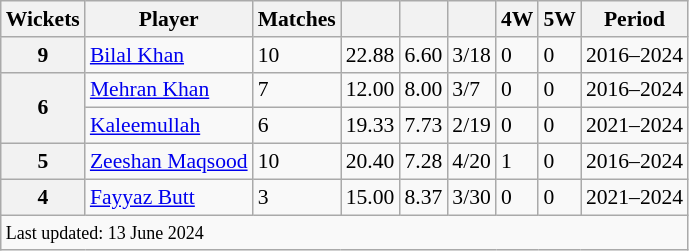<table class="wikitable" style="font-size: 90%">
<tr>
<th>Wickets</th>
<th>Player</th>
<th>Matches</th>
<th></th>
<th></th>
<th></th>
<th>4W</th>
<th>5W</th>
<th>Period</th>
</tr>
<tr>
<th>9</th>
<td><a href='#'>Bilal Khan</a></td>
<td>10</td>
<td>22.88</td>
<td>6.60</td>
<td>3/18</td>
<td>0</td>
<td>0</td>
<td>2016–2024</td>
</tr>
<tr>
<th rowspan=2>6</th>
<td><a href='#'>Mehran Khan</a></td>
<td>7</td>
<td>12.00</td>
<td>8.00</td>
<td>3/7</td>
<td>0</td>
<td>0</td>
<td>2016–2024</td>
</tr>
<tr>
<td><a href='#'>Kaleemullah</a></td>
<td>6</td>
<td>19.33</td>
<td>7.73</td>
<td>2/19</td>
<td>0</td>
<td>0</td>
<td>2021–2024</td>
</tr>
<tr>
<th>5</th>
<td><a href='#'>Zeeshan Maqsood</a></td>
<td>10</td>
<td>20.40</td>
<td>7.28</td>
<td>4/20</td>
<td>1</td>
<td>0</td>
<td>2016–2024</td>
</tr>
<tr>
<th>4</th>
<td><a href='#'>Fayyaz Butt</a></td>
<td>3</td>
<td>15.00</td>
<td>8.37</td>
<td>3/30</td>
<td>0</td>
<td>0</td>
<td>2021–2024</td>
</tr>
<tr>
<td colspan="9"><small>Last updated: 13 June 2024</small></td>
</tr>
</table>
